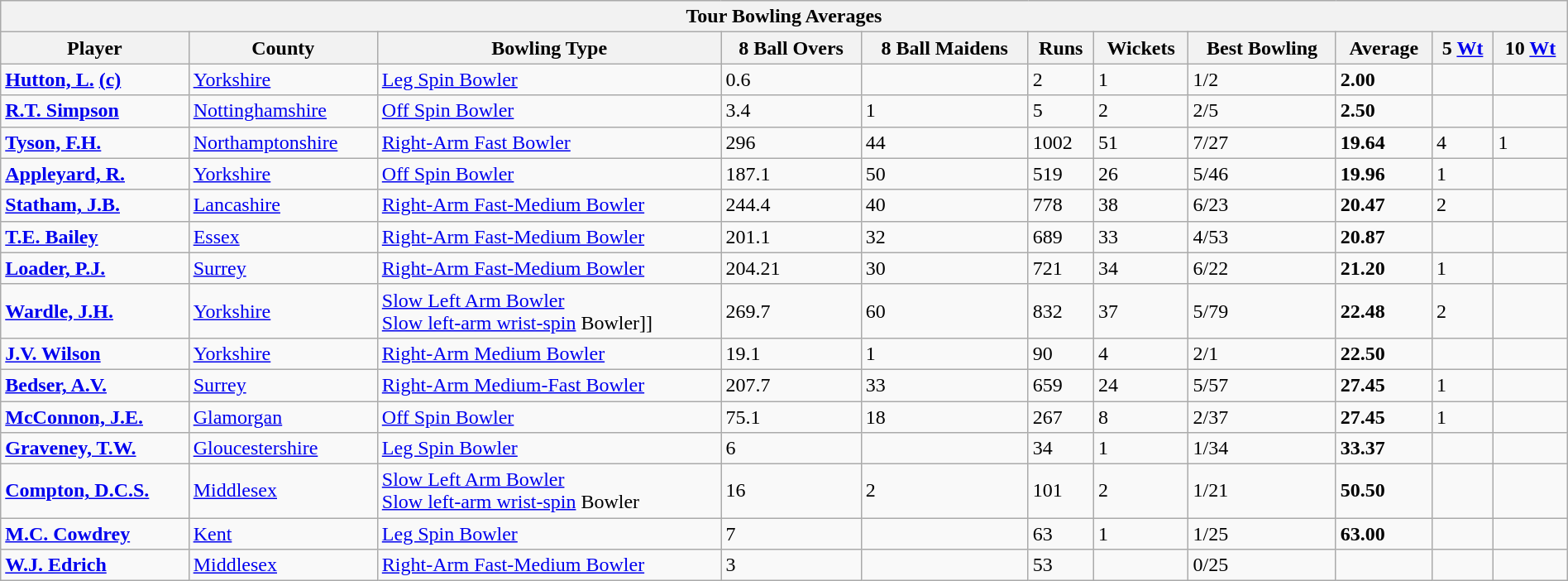<table class="wikitable" style="width:100%;">
<tr>
<th colspan=11>Tour Bowling Averages</th>
</tr>
<tr>
<th>Player</th>
<th>County</th>
<th>Bowling Type</th>
<th>8 Ball Overs</th>
<th>8 Ball Maidens</th>
<th>Runs</th>
<th>Wickets</th>
<th>Best Bowling</th>
<th>Average</th>
<th>5 <a href='#'>Wt</a></th>
<th>10 <a href='#'>Wt</a></th>
</tr>
<tr align=left>
<td><strong><a href='#'>Hutton, L.</a> <a href='#'>(c)</a></strong></td>
<td><a href='#'>Yorkshire</a></td>
<td><a href='#'>Leg Spin Bowler</a></td>
<td>0.6</td>
<td></td>
<td>2</td>
<td>1</td>
<td>1/2</td>
<td><strong>2.00</strong></td>
<td></td>
<td></td>
</tr>
<tr align=left>
<td><strong><a href='#'>R.T. Simpson</a></strong></td>
<td><a href='#'>Nottinghamshire</a></td>
<td><a href='#'>Off Spin Bowler</a></td>
<td>3.4</td>
<td>1</td>
<td>5</td>
<td>2</td>
<td>2/5</td>
<td><strong>2.50</strong></td>
<td></td>
<td></td>
</tr>
<tr align=left>
<td><strong><a href='#'>Tyson, F.H.</a></strong></td>
<td><a href='#'>Northamptonshire</a></td>
<td><a href='#'>Right-Arm Fast Bowler</a></td>
<td>296</td>
<td>44</td>
<td>1002</td>
<td>51</td>
<td>7/27</td>
<td><strong>19.64</strong></td>
<td>4</td>
<td>1</td>
</tr>
<tr align=left>
<td><strong><a href='#'>Appleyard, R.</a></strong></td>
<td><a href='#'>Yorkshire</a></td>
<td><a href='#'>Off Spin Bowler</a></td>
<td>187.1</td>
<td>50</td>
<td>519</td>
<td>26</td>
<td>5/46</td>
<td><strong>19.96</strong></td>
<td>1</td>
<td></td>
</tr>
<tr align=left>
<td><strong><a href='#'>Statham, J.B.</a></strong></td>
<td><a href='#'>Lancashire</a></td>
<td><a href='#'>Right-Arm Fast-Medium Bowler</a></td>
<td>244.4</td>
<td>40</td>
<td>778</td>
<td>38</td>
<td>6/23</td>
<td><strong>20.47</strong></td>
<td>2</td>
<td></td>
</tr>
<tr align=left>
<td><strong><a href='#'>T.E. Bailey</a></strong></td>
<td><a href='#'>Essex</a></td>
<td><a href='#'>Right-Arm Fast-Medium Bowler</a></td>
<td>201.1</td>
<td>32</td>
<td>689</td>
<td>33</td>
<td>4/53</td>
<td><strong>20.87</strong></td>
<td></td>
<td></td>
</tr>
<tr align=left>
<td><strong><a href='#'>Loader, P.J.</a></strong></td>
<td><a href='#'>Surrey</a></td>
<td><a href='#'>Right-Arm Fast-Medium Bowler</a></td>
<td>204.21</td>
<td>30</td>
<td>721</td>
<td>34</td>
<td>6/22</td>
<td><strong>21.20</strong></td>
<td>1</td>
<td></td>
</tr>
<tr align=left>
<td><strong><a href='#'>Wardle, J.H.</a></strong></td>
<td><a href='#'>Yorkshire</a></td>
<td><a href='#'>Slow Left Arm Bowler</a><br> <a href='#'>Slow left-arm wrist-spin</a> Bowler]]</td>
<td>269.7</td>
<td>60</td>
<td>832</td>
<td>37</td>
<td>5/79</td>
<td><strong>22.48</strong></td>
<td>2</td>
<td></td>
</tr>
<tr align=left>
<td><strong><a href='#'>J.V. Wilson</a></strong></td>
<td><a href='#'>Yorkshire</a></td>
<td><a href='#'>Right-Arm Medium Bowler</a></td>
<td>19.1</td>
<td>1</td>
<td>90</td>
<td>4</td>
<td>2/1</td>
<td><strong>22.50</strong></td>
<td></td>
<td></td>
</tr>
<tr align=left>
<td><strong><a href='#'>Bedser, A.V.</a></strong></td>
<td><a href='#'>Surrey</a></td>
<td><a href='#'>Right-Arm Medium-Fast Bowler</a></td>
<td>207.7</td>
<td>33</td>
<td>659</td>
<td>24</td>
<td>5/57</td>
<td><strong>27.45</strong></td>
<td>1</td>
<td></td>
</tr>
<tr align=left>
<td><strong><a href='#'>McConnon, J.E.</a></strong></td>
<td><a href='#'>Glamorgan</a></td>
<td><a href='#'>Off Spin Bowler</a></td>
<td>75.1</td>
<td>18</td>
<td>267</td>
<td>8</td>
<td>2/37</td>
<td><strong>27.45</strong></td>
<td>1</td>
<td></td>
</tr>
<tr align=left>
<td><strong><a href='#'>Graveney, T.W.</a></strong></td>
<td><a href='#'>Gloucestershire</a></td>
<td><a href='#'>Leg Spin Bowler</a></td>
<td>6</td>
<td></td>
<td>34</td>
<td>1</td>
<td>1/34</td>
<td><strong>33.37</strong></td>
<td></td>
<td></td>
</tr>
<tr align=left>
<td><strong><a href='#'>Compton, D.C.S.</a></strong></td>
<td><a href='#'>Middlesex</a></td>
<td><a href='#'>Slow Left Arm Bowler</a> <br> <a href='#'>Slow left-arm wrist-spin</a> Bowler</td>
<td>16</td>
<td>2</td>
<td>101</td>
<td>2</td>
<td>1/21</td>
<td><strong>50.50</strong></td>
<td></td>
<td></td>
</tr>
<tr align=left>
<td><strong><a href='#'>M.C. Cowdrey</a></strong></td>
<td><a href='#'>Kent</a></td>
<td><a href='#'>Leg Spin Bowler</a></td>
<td>7</td>
<td></td>
<td>63</td>
<td>1</td>
<td>1/25</td>
<td><strong>63.00</strong></td>
<td></td>
<td></td>
</tr>
<tr align=left>
<td><strong><a href='#'>W.J. Edrich</a></strong></td>
<td><a href='#'>Middlesex</a></td>
<td><a href='#'>Right-Arm Fast-Medium Bowler</a></td>
<td>3</td>
<td></td>
<td>53</td>
<td></td>
<td>0/25</td>
<td></td>
<td></td>
<td></td>
</tr>
</table>
